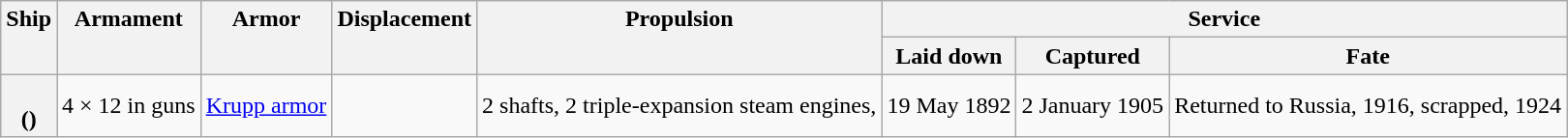<table class="wikitable plainrowheaders" style="text-align: center;">
<tr valign="top">
<th scope="col" rowspan="2">Ship</th>
<th scope="col" rowspan="2">Armament</th>
<th scope="col" rowspan="2">Armor</th>
<th scope="col" rowspan="2">Displacement</th>
<th scope="col" rowspan="2">Propulsion</th>
<th scope="col" colspan="3">Service</th>
</tr>
<tr valign="top">
<th scope="col">Laid down</th>
<th scope="col">Captured</th>
<th scope="col">Fate</th>
</tr>
<tr valign="center">
<th scope="row"><br>()</th>
<td>4 × 12 in guns </td>
<td> <a href='#'>Krupp armor</a></td>
<td></td>
<td>2 shafts, 2 triple-expansion steam engines,<br></td>
<td>19 May 1892</td>
<td>2 January 1905</td>
<td>Returned to Russia, 1916, scrapped, 1924</td>
</tr>
</table>
